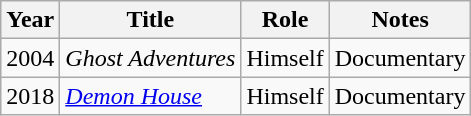<table class="wikitable sortable">
<tr>
<th>Year</th>
<th>Title</th>
<th>Role</th>
<th class="unsortable">Notes</th>
</tr>
<tr>
<td>2004</td>
<td><em>Ghost Adventures</em></td>
<td>Himself</td>
<td>Documentary</td>
</tr>
<tr>
<td>2018</td>
<td><em><a href='#'>Demon House</a></em></td>
<td>Himself</td>
<td>Documentary</td>
</tr>
</table>
